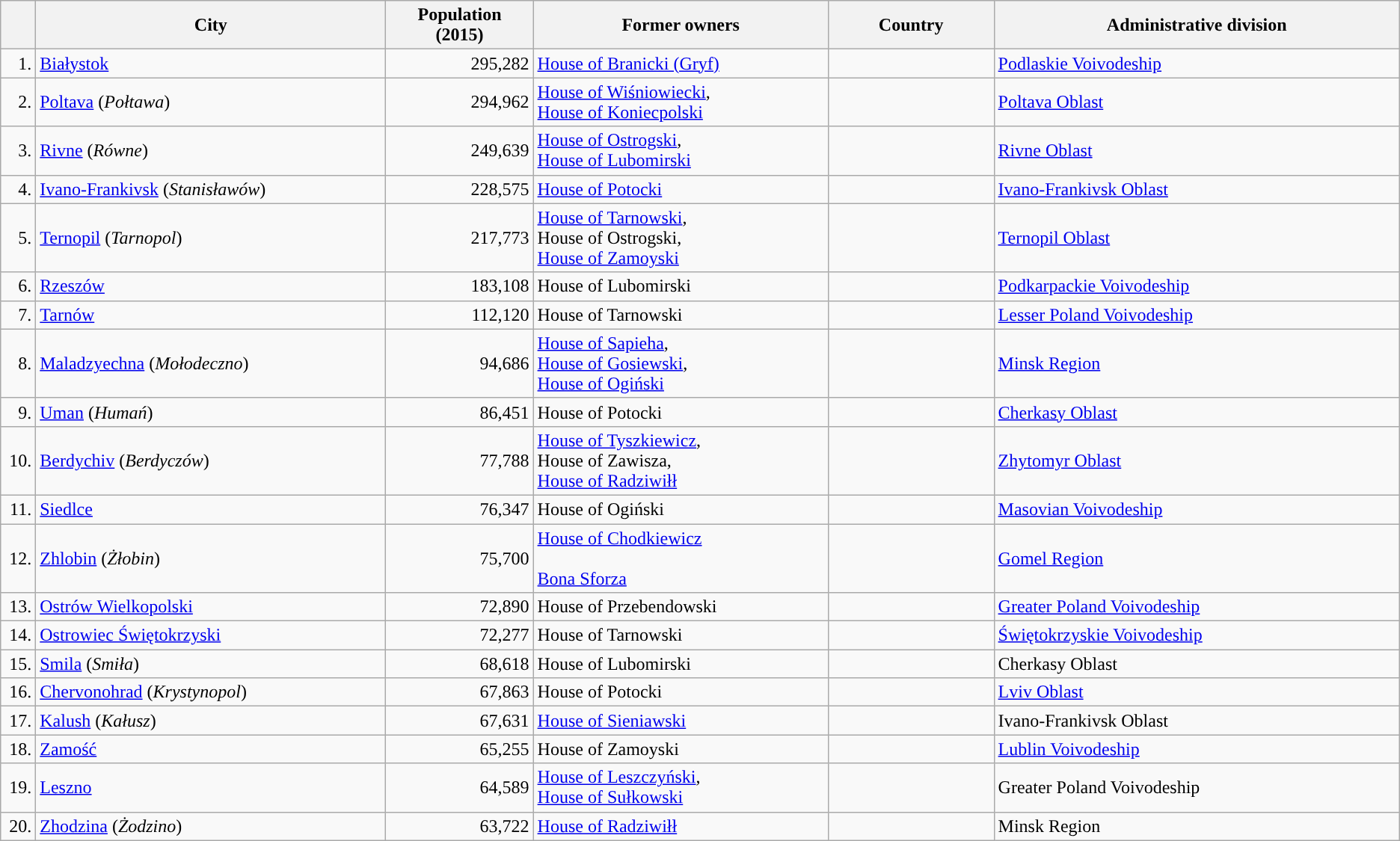<table class="wikitable sortable" style="text-align:left">
<tr>
<th style="width:1%;"></th>
<th style="width:19%;">City</th>
<th style="width:8%;">Population<br>(2015)</th>
<th style="width:16%;">Former owners</th>
<th style="width:9%;">Country</th>
<th style="width:22%;">Administrative division</th>
</tr>
<tr>
<td align="right">1.</td>
<td><a href='#'>Białystok</a></td>
<td align="right">295,282</td>
<td><a href='#'>House of Branicki (Gryf)</a></td>
<td></td>
<td><a href='#'>Podlaskie Voivodeship</a></td>
</tr>
<tr>
<td align="right">2.</td>
<td><a href='#'>Poltava</a> (<em>Połtawa</em>)</td>
<td align="right">294,962</td>
<td><a href='#'>House of Wiśniowiecki</a>,<br><a href='#'>House of Koniecpolski</a></td>
<td></td>
<td><a href='#'>Poltava Oblast</a></td>
</tr>
<tr>
<td align="right">3.</td>
<td><a href='#'>Rivne</a> (<em>Równe</em>)</td>
<td align="right">249,639</td>
<td><a href='#'>House of Ostrogski</a>,<br><a href='#'>House of Lubomirski</a></td>
<td></td>
<td><a href='#'>Rivne Oblast</a></td>
</tr>
<tr>
<td align="right">4.</td>
<td><a href='#'>Ivano-Frankivsk</a> (<em>Stanisławów</em>)</td>
<td align="right">228,575</td>
<td><a href='#'>House of Potocki</a></td>
<td></td>
<td><a href='#'>Ivano-Frankivsk Oblast</a></td>
</tr>
<tr>
<td align="right">5.</td>
<td><a href='#'>Ternopil</a> (<em>Tarnopol</em>)</td>
<td align="right">217,773</td>
<td><a href='#'>House of Tarnowski</a>,<br>House of Ostrogski,<br><a href='#'>House of Zamoyski</a></td>
<td></td>
<td><a href='#'>Ternopil Oblast</a></td>
</tr>
<tr>
<td align="right">6.</td>
<td><a href='#'>Rzeszów</a></td>
<td align="right">183,108</td>
<td>House of Lubomirski</td>
<td></td>
<td><a href='#'>Podkarpackie Voivodeship</a></td>
</tr>
<tr>
<td align="right">7.</td>
<td><a href='#'>Tarnów</a></td>
<td align="right">112,120</td>
<td>House of Tarnowski</td>
<td></td>
<td><a href='#'>Lesser Poland Voivodeship</a></td>
</tr>
<tr>
<td align="right">8.</td>
<td><a href='#'>Maladzyechna</a> (<em>Mołodeczno</em>)</td>
<td align="right">94,686</td>
<td><a href='#'>House of Sapieha</a>,<br><a href='#'>House of Gosiewski</a>,<br><a href='#'>House of Ogiński</a></td>
<td></td>
<td><a href='#'>Minsk Region</a></td>
</tr>
<tr>
<td align="right">9.</td>
<td><a href='#'>Uman</a> (<em>Humań</em>)</td>
<td align="right">86,451</td>
<td>House of Potocki</td>
<td></td>
<td><a href='#'>Cherkasy Oblast</a></td>
</tr>
<tr>
<td align="right">10.</td>
<td><a href='#'>Berdychiv</a> (<em>Berdyczów</em>)</td>
<td align="right">77,788</td>
<td><a href='#'>House of Tyszkiewicz</a>,<br>House of Zawisza,<br><a href='#'>House of Radziwiłł</a></td>
<td></td>
<td><a href='#'>Zhytomyr Oblast</a></td>
</tr>
<tr>
<td align="right">11.</td>
<td><a href='#'>Siedlce</a></td>
<td align="right">76,347</td>
<td>House of Ogiński</td>
<td></td>
<td><a href='#'>Masovian Voivodeship</a></td>
</tr>
<tr>
<td align="right">12.</td>
<td><a href='#'>Zhlobin</a> (<em>Żłobin</em>)</td>
<td align="right">75,700</td>
<td><a href='#'>House of Chodkiewicz</a><br><br><a href='#'>Bona Sforza</a></td>
<td></td>
<td><a href='#'>Gomel Region</a></td>
</tr>
<tr>
<td align="right">13.</td>
<td><a href='#'>Ostrów Wielkopolski</a></td>
<td align="right">72,890</td>
<td>House of Przebendowski</td>
<td></td>
<td><a href='#'>Greater Poland Voivodeship</a></td>
</tr>
<tr>
<td align="right">14.</td>
<td><a href='#'>Ostrowiec Świętokrzyski</a></td>
<td align="right">72,277</td>
<td>House of Tarnowski</td>
<td></td>
<td><a href='#'>Świętokrzyskie Voivodeship</a></td>
</tr>
<tr>
<td align="right">15.</td>
<td><a href='#'>Smila</a> (<em>Smiła</em>)</td>
<td align="right">68,618</td>
<td>House of Lubomirski</td>
<td></td>
<td>Cherkasy Oblast</td>
</tr>
<tr>
<td align="right">16.</td>
<td><a href='#'>Chervonohrad</a> (<em>Krystynopol</em>)</td>
<td align="right">67,863</td>
<td>House of Potocki</td>
<td></td>
<td><a href='#'>Lviv Oblast</a></td>
</tr>
<tr>
<td align="right">17.</td>
<td><a href='#'>Kalush</a> (<em>Kałusz</em>)</td>
<td align="right">67,631</td>
<td><a href='#'>House of Sieniawski</a></td>
<td></td>
<td>Ivano-Frankivsk Oblast</td>
</tr>
<tr>
<td align="right">18.</td>
<td><a href='#'>Zamość</a></td>
<td align="right">65,255</td>
<td>House of Zamoyski</td>
<td></td>
<td><a href='#'>Lublin Voivodeship</a></td>
</tr>
<tr>
<td align="right">19.</td>
<td><a href='#'>Leszno</a></td>
<td align="right">64,589</td>
<td><a href='#'>House of Leszczyński</a>,<br><a href='#'>House of Sułkowski</a></td>
<td></td>
<td>Greater Poland Voivodeship</td>
</tr>
<tr>
<td align="right">20.</td>
<td><a href='#'>Zhodzina</a> (<em>Żodzino</em>)</td>
<td align="right">63,722</td>
<td><a href='#'>House of Radziwiłł</a></td>
<td></td>
<td>Minsk Region</td>
</tr>
</table>
